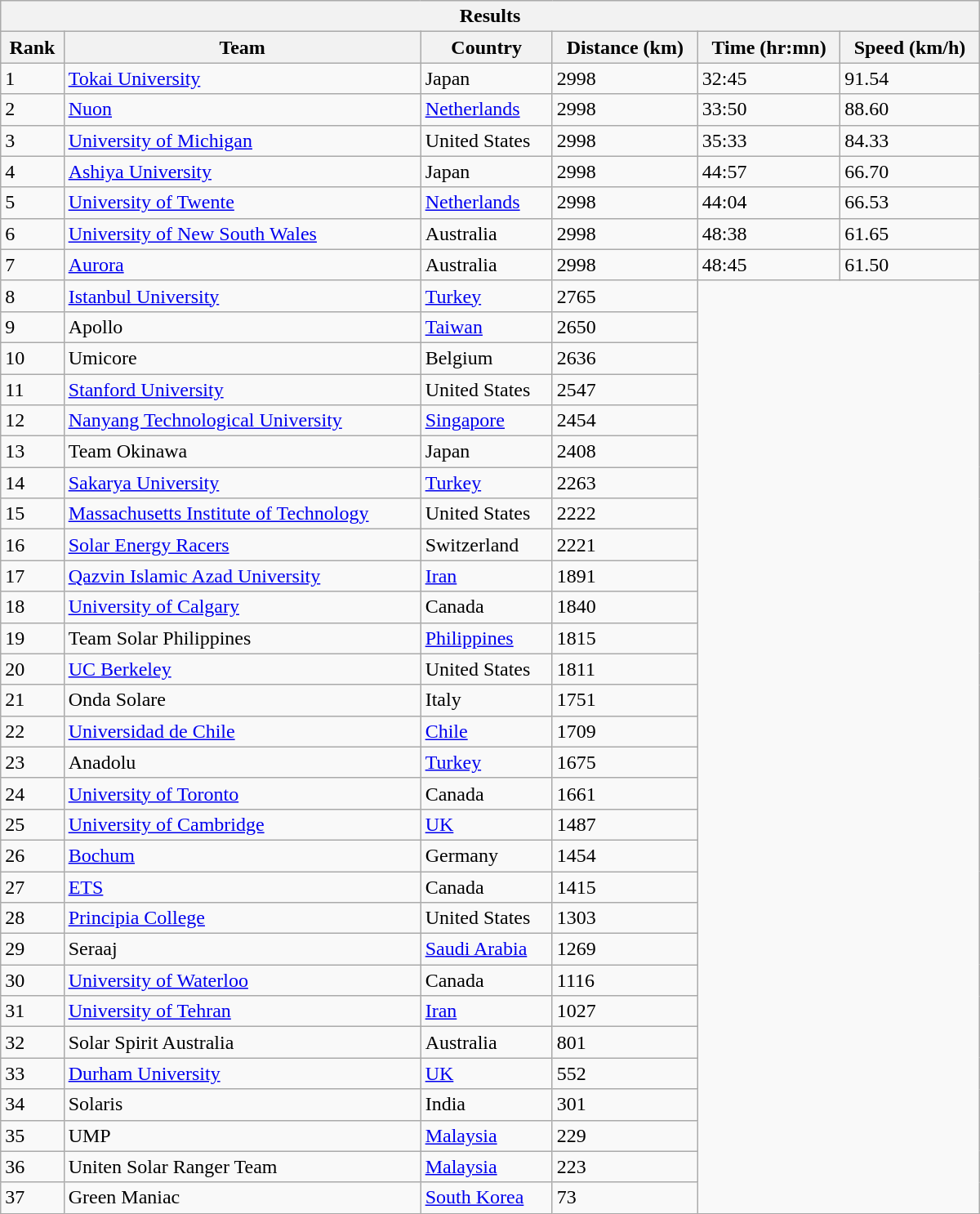<table class="wikitable collapsible collapsed" style="min-width:50em;">
<tr>
<th colspan=6>Results</th>
</tr>
<tr>
<th>Rank</th>
<th>Team</th>
<th>Country</th>
<th>Distance (km)</th>
<th>Time (hr:mn)</th>
<th>Speed (km/h)</th>
</tr>
<tr>
<td>1</td>
<td><a href='#'>Tokai University</a></td>
<td>Japan</td>
<td>2998</td>
<td>32:45</td>
<td>91.54</td>
</tr>
<tr>
<td>2</td>
<td><a href='#'>Nuon</a></td>
<td><a href='#'>Netherlands</a></td>
<td>2998</td>
<td>33:50</td>
<td>88.60</td>
</tr>
<tr>
<td>3</td>
<td><a href='#'>University of Michigan</a></td>
<td>United States</td>
<td>2998</td>
<td>35:33</td>
<td>84.33</td>
</tr>
<tr>
<td>4</td>
<td><a href='#'>Ashiya University</a></td>
<td>Japan</td>
<td>2998</td>
<td>44:57</td>
<td>66.70</td>
</tr>
<tr>
<td>5</td>
<td><a href='#'>University of Twente</a></td>
<td><a href='#'>Netherlands</a></td>
<td>2998</td>
<td>44:04</td>
<td>66.53</td>
</tr>
<tr>
<td>6</td>
<td><a href='#'>University of New South Wales</a></td>
<td>Australia</td>
<td>2998</td>
<td>48:38</td>
<td>61.65</td>
</tr>
<tr>
<td>7</td>
<td><a href='#'>Aurora</a></td>
<td>Australia</td>
<td>2998</td>
<td>48:45</td>
<td>61.50</td>
</tr>
<tr>
<td>8</td>
<td><a href='#'>Istanbul University</a></td>
<td><a href='#'>Turkey</a></td>
<td>2765</td>
</tr>
<tr>
<td>9</td>
<td>Apollo</td>
<td><a href='#'>Taiwan</a></td>
<td>2650</td>
</tr>
<tr>
<td>10</td>
<td>Umicore</td>
<td>Belgium</td>
<td>2636</td>
</tr>
<tr>
<td>11</td>
<td><a href='#'>Stanford University</a></td>
<td>United States</td>
<td>2547</td>
</tr>
<tr>
<td>12</td>
<td><a href='#'>Nanyang Technological University</a></td>
<td><a href='#'>Singapore</a></td>
<td>2454</td>
</tr>
<tr>
<td>13</td>
<td>Team Okinawa</td>
<td>Japan</td>
<td>2408</td>
</tr>
<tr>
<td>14</td>
<td><a href='#'>Sakarya University</a></td>
<td><a href='#'>Turkey</a></td>
<td>2263</td>
</tr>
<tr>
<td>15</td>
<td><a href='#'>Massachusetts Institute of Technology</a></td>
<td>United States</td>
<td>2222</td>
</tr>
<tr>
<td>16</td>
<td><a href='#'>Solar Energy Racers</a></td>
<td>Switzerland</td>
<td>2221</td>
</tr>
<tr>
<td>17</td>
<td><a href='#'>Qazvin Islamic Azad University</a></td>
<td><a href='#'>Iran</a></td>
<td>1891</td>
</tr>
<tr>
<td>18</td>
<td><a href='#'>University of Calgary</a></td>
<td>Canada</td>
<td>1840</td>
</tr>
<tr>
<td>19</td>
<td>Team Solar Philippines</td>
<td><a href='#'>Philippines</a></td>
<td>1815</td>
</tr>
<tr>
<td>20</td>
<td><a href='#'>UC Berkeley</a></td>
<td>United States</td>
<td>1811</td>
</tr>
<tr>
<td>21</td>
<td>Onda Solare</td>
<td>Italy</td>
<td>1751</td>
</tr>
<tr>
<td>22</td>
<td><a href='#'>Universidad de Chile</a></td>
<td><a href='#'>Chile</a></td>
<td>1709</td>
</tr>
<tr>
<td>23</td>
<td>Anadolu</td>
<td><a href='#'>Turkey</a></td>
<td>1675</td>
</tr>
<tr>
<td>24</td>
<td><a href='#'>University of Toronto</a></td>
<td>Canada</td>
<td>1661</td>
</tr>
<tr>
<td>25</td>
<td><a href='#'>University of Cambridge</a></td>
<td><a href='#'>UK</a></td>
<td>1487</td>
</tr>
<tr>
<td>26</td>
<td><a href='#'>Bochum</a></td>
<td>Germany</td>
<td>1454</td>
</tr>
<tr>
<td>27</td>
<td><a href='#'>ETS</a></td>
<td>Canada</td>
<td>1415</td>
</tr>
<tr>
<td>28</td>
<td><a href='#'>Principia College</a></td>
<td>United States</td>
<td>1303</td>
</tr>
<tr>
<td>29</td>
<td>Seraaj</td>
<td><a href='#'>Saudi Arabia</a></td>
<td>1269</td>
</tr>
<tr>
<td>30</td>
<td><a href='#'>University of Waterloo</a></td>
<td>Canada</td>
<td>1116</td>
</tr>
<tr>
<td>31</td>
<td><a href='#'>University of Tehran</a></td>
<td><a href='#'>Iran</a></td>
<td>1027</td>
</tr>
<tr>
<td>32</td>
<td>Solar Spirit Australia</td>
<td>Australia</td>
<td>801</td>
</tr>
<tr>
<td>33</td>
<td><a href='#'>Durham University</a></td>
<td><a href='#'>UK</a></td>
<td>552</td>
</tr>
<tr>
<td>34</td>
<td>Solaris</td>
<td>India</td>
<td>301</td>
</tr>
<tr>
<td>35</td>
<td>UMP</td>
<td><a href='#'>Malaysia</a></td>
<td>229</td>
</tr>
<tr>
<td>36</td>
<td>Uniten Solar Ranger Team</td>
<td><a href='#'>Malaysia</a></td>
<td>223</td>
</tr>
<tr>
<td>37</td>
<td>Green Maniac</td>
<td><a href='#'>South Korea</a></td>
<td>73</td>
</tr>
</table>
